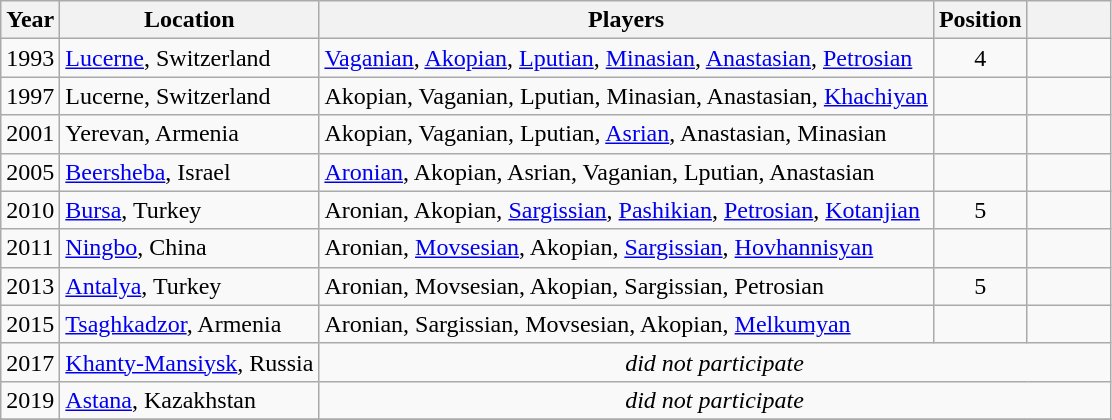<table class="wikitable sortable">
<tr>
<th>Year</th>
<th>Location</th>
<th>Players</th>
<th>Position</th>
<th class="unsortable" style="width:3em"></th>
</tr>
<tr>
<td>1993</td>
<td> <a href='#'>Lucerne</a>, Switzerland</td>
<td><a href='#'>Vaganian</a>, <a href='#'>Akopian</a>, <a href='#'>Lputian</a>, <a href='#'>Minasian</a>, <a href='#'>Anastasian</a>, <a href='#'>Petrosian</a></td>
<td align="center">4</td>
<td align="center"></td>
</tr>
<tr>
<td>1997</td>
<td> Lucerne, Switzerland</td>
<td>Akopian, Vaganian, Lputian, Minasian, Anastasian, <a href='#'>Khachiyan</a></td>
<td align="center"></td>
<td align="center"></td>
</tr>
<tr>
<td>2001</td>
<td> Yerevan, Armenia</td>
<td>Akopian, Vaganian, Lputian, <a href='#'>Asrian</a>, Anastasian, Minasian</td>
<td align="center"></td>
<td align="center"></td>
</tr>
<tr>
<td>2005</td>
<td> <a href='#'>Beersheba</a>, Israel</td>
<td><a href='#'>Aronian</a>, Akopian, Asrian, Vaganian, Lputian, Anastasian</td>
<td align="center"></td>
<td align="center"></td>
</tr>
<tr>
<td>2010</td>
<td> <a href='#'>Bursa</a>, Turkey</td>
<td>Aronian, Akopian, <a href='#'>Sargissian</a>, <a href='#'>Pashikian</a>, <a href='#'>Petrosian</a>, <a href='#'>Kotanjian</a></td>
<td align="center">5</td>
<td align="center"></td>
</tr>
<tr>
<td>2011</td>
<td> <a href='#'>Ningbo</a>, China</td>
<td>Aronian, <a href='#'>Movsesian</a>, Akopian, <a href='#'>Sargissian</a>, <a href='#'>Hovhannisyan</a></td>
<td align="center"></td>
<td align="center"></td>
</tr>
<tr>
<td>2013</td>
<td> <a href='#'>Antalya</a>, Turkey</td>
<td>Aronian, Movsesian, Akopian, Sargissian, Petrosian</td>
<td align="center">5</td>
<td align="center"></td>
</tr>
<tr>
<td>2015</td>
<td> <a href='#'>Tsaghkadzor</a>, Armenia</td>
<td>Aronian, Sargissian, Movsesian, Akopian, <a href='#'>Melkumyan</a></td>
<td align="center"></td>
<td align="center"></td>
</tr>
<tr>
<td>2017</td>
<td> <a href='#'>Khanty-Mansiysk</a>, Russia</td>
<td colspan="3" align="center"><em>did not participate</em></td>
</tr>
<tr>
<td>2019</td>
<td> <a href='#'>Astana</a>, Kazakhstan</td>
<td colspan="3" align="center"><em>did not participate</em></td>
</tr>
<tr>
</tr>
</table>
